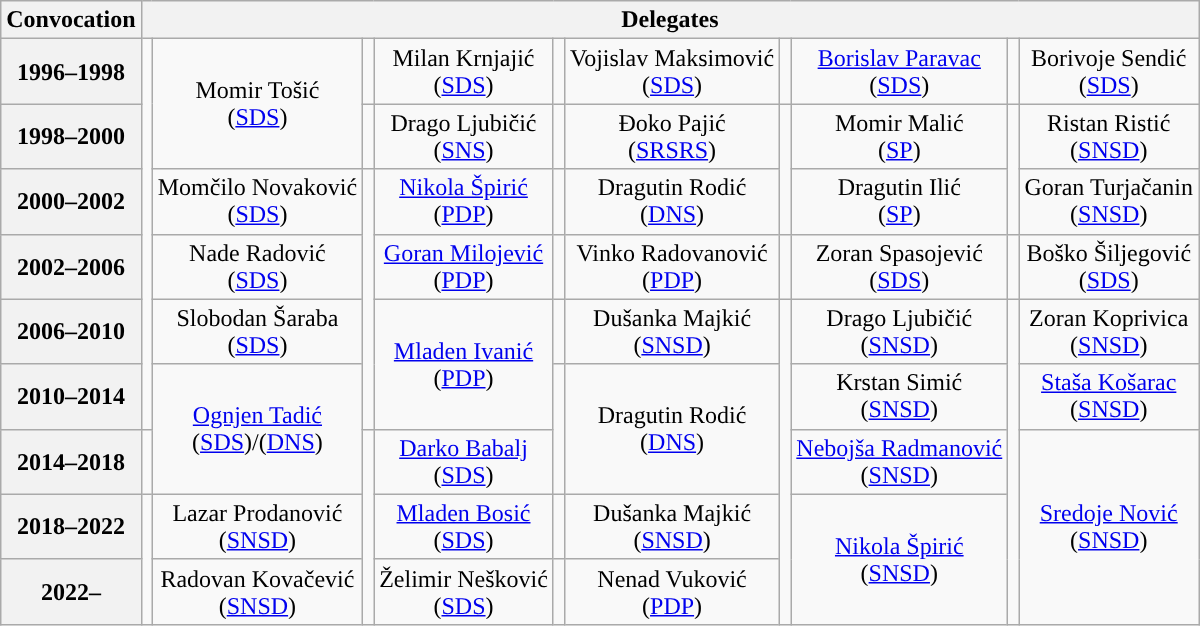<table class="wikitable" style="text-align:center">
<tr>
<th>Convocation</th>
<th colspan=10>Delegates</th>
</tr>
<tr>
<th>1996–1998</th>
<td rowspan=6; style="background-color: "></td>
<td rowspan=2>Momir Tošić<br>(<a href='#'>SDS</a>)</td>
<td style="background-color: "></td>
<td>Milan Krnjajić<br>(<a href='#'>SDS</a>)</td>
<td style="background-color: "></td>
<td>Vojislav Maksimović<br>(<a href='#'>SDS</a>)</td>
<td style="background-color: "></td>
<td><a href='#'>Borislav Paravac</a><br>(<a href='#'>SDS</a>)</td>
<td style="background-color: "></td>
<td>Borivoje Sendić<br>(<a href='#'>SDS</a>)</td>
</tr>
<tr>
<th>1998–2000</th>
<td style="background-color: "></td>
<td>Drago Ljubičić<br>(<a href='#'>SNS</a>)</td>
<td style="background-color: "></td>
<td>Đoko Pajić<br>(<a href='#'>SRSRS</a>)</td>
<td rowspan=2; style="background-color: "></td>
<td>Momir Malić<br>(<a href='#'>SP</a>)</td>
<td rowspan=2; style="background-color: "></td>
<td>Ristan Ristić<br>(<a href='#'>SNSD</a>)</td>
</tr>
<tr>
<th>2000–2002</th>
<td>Momčilo Novaković<br>(<a href='#'>SDS</a>)</td>
<td rowspan=4; style="background-color: "></td>
<td><a href='#'>Nikola Špirić</a><br>(<a href='#'>PDP</a>)</td>
<td style="background-color: "></td>
<td>Dragutin Rodić<br>(<a href='#'>DNS</a>)</td>
<td>Dragutin Ilić<br>(<a href='#'>SP</a>)</td>
<td>Goran Turjačanin<br>(<a href='#'>SNSD</a>)</td>
</tr>
<tr>
<th>2002–2006</th>
<td>Nade Radović<br>(<a href='#'>SDS</a>)</td>
<td><a href='#'>Goran Milojević</a><br>(<a href='#'>PDP</a>)</td>
<td rowspan=1; style="background-color: "></td>
<td>Vinko Radovanović<br>(<a href='#'>PDP</a>)</td>
<td style="background-color: "></td>
<td>Zoran Spasojević<br>(<a href='#'>SDS</a>)</td>
<td style="background-color: "></td>
<td>Boško Šiljegović<br>(<a href='#'>SDS</a>)</td>
</tr>
<tr>
<th>2006–2010</th>
<td>Slobodan Šaraba<br>(<a href='#'>SDS</a>)</td>
<td rowspan=2><a href='#'>Mladen Ivanić</a><br>(<a href='#'>PDP</a>)</td>
<td rowspan=1; style="background-color: "></td>
<td>Dušanka Majkić<br>(<a href='#'>SNSD</a>)</td>
<td rowspan=5; style="background-color: "></td>
<td>Drago Ljubičić<br>(<a href='#'>SNSD</a>)</td>
<td rowspan=5; style="background-color: "></td>
<td>Zoran Koprivica<br>(<a href='#'>SNSD</a>)</td>
</tr>
<tr>
<th>2010–2014</th>
<td rowspan=2><a href='#'>Ognjen Tadić</a><br>(<a href='#'>SDS</a>)/(<a href='#'>DNS</a>)</td>
<td rowspan=2; style="background-color: "></td>
<td rowspan=2>Dragutin Rodić<br>(<a href='#'>DNS</a>)</td>
<td>Krstan Simić<br>(<a href='#'>SNSD</a>)</td>
<td><a href='#'>Staša Košarac</a><br>(<a href='#'>SNSD</a>)</td>
</tr>
<tr>
<th>2014–2018</th>
<td rowspan=1; style="background-color: "></td>
<td rowspan=3; style="background-color: "></td>
<td><a href='#'>Darko Babalj</a><br>(<a href='#'>SDS</a>)</td>
<td><a href='#'>Nebojša Radmanović</a><br>(<a href='#'>SNSD</a>)</td>
<td rowspan=3><a href='#'>Sredoje Nović</a><br>(<a href='#'>SNSD</a>)</td>
</tr>
<tr>
<th>2018–2022</th>
<td rowspan=2; style="background-color: "></td>
<td>Lazar Prodanović<br>(<a href='#'>SNSD</a>)</td>
<td><a href='#'>Mladen Bosić</a><br>(<a href='#'>SDS</a>)</td>
<td rowspan=1; style="background-color: "></td>
<td>Dušanka Majkić<br>(<a href='#'>SNSD</a>)</td>
<td rowspan=2><a href='#'>Nikola Špirić</a><br>(<a href='#'>SNSD</a>)</td>
</tr>
<tr>
<th>2022–</th>
<td>Radovan Kovačević<br>(<a href='#'>SNSD</a>)</td>
<td>Želimir Nešković<br>(<a href='#'>SDS</a>)</td>
<td rowspan=1; style="background-color: "></td>
<td>Nenad Vuković<br>(<a href='#'>PDP</a>)</td>
</tr>
</table>
